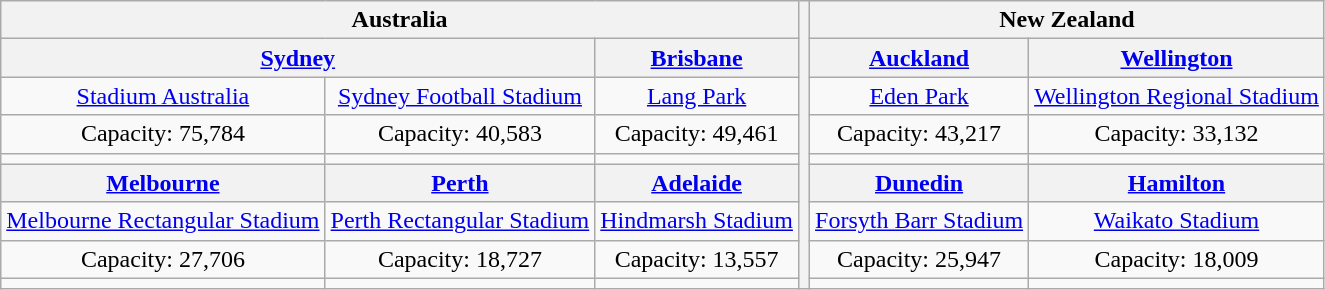<table class="wikitable" style="text-align:center">
<tr>
<th colspan=3> Australia</th>
<th rowspan="9"></th>
<th colspan="2"> New Zealand</th>
</tr>
<tr>
<th colspan="2"><a href='#'>Sydney</a></th>
<th><a href='#'>Brisbane</a></th>
<th><a href='#'>Auckland</a></th>
<th><a href='#'>Wellington</a></th>
</tr>
<tr>
<td><a href='#'>Stadium Australia</a></td>
<td><a href='#'>Sydney Football Stadium</a></td>
<td><a href='#'>Lang Park</a><br> </td>
<td><a href='#'>Eden Park</a></td>
<td><a href='#'>Wellington Regional Stadium</a></td>
</tr>
<tr>
<td>Capacity: 75,784</td>
<td>Capacity: 40,583</td>
<td>Capacity: 49,461</td>
<td>Capacity: 43,217</td>
<td>Capacity: 33,132</td>
</tr>
<tr>
<td></td>
<td></td>
<td></td>
<td></td>
<td></td>
</tr>
<tr>
<th><a href='#'>Melbourne</a></th>
<th><a href='#'>Perth</a></th>
<th><a href='#'>Adelaide</a></th>
<th><a href='#'>Dunedin</a></th>
<th><a href='#'>Hamilton</a></th>
</tr>
<tr>
<td><a href='#'>Melbourne Rectangular Stadium</a></td>
<td><a href='#'>Perth Rectangular Stadium</a></td>
<td><a href='#'>Hindmarsh Stadium</a></td>
<td><a href='#'>Forsyth Barr Stadium</a> </td>
<td><a href='#'>Waikato Stadium</a></td>
</tr>
<tr>
<td>Capacity: 27,706</td>
<td>Capacity: 18,727</td>
<td>Capacity: 13,557</td>
<td>Capacity: 25,947</td>
<td>Capacity: 18,009</td>
</tr>
<tr>
<td></td>
<td></td>
<td></td>
<td></td>
<td></td>
</tr>
</table>
